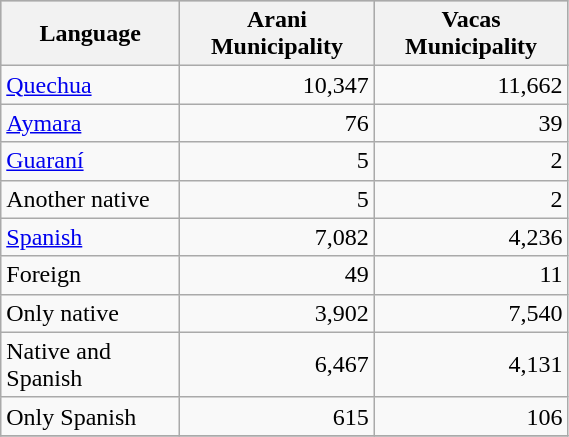<table class="wikitable" border="1" style="width:30%;">
<tr bgcolor=silver>
<th><strong>Language</strong></th>
<th><strong>Arani Municipality</strong></th>
<th><strong>Vacas Municipality</strong></th>
</tr>
<tr>
<td><a href='#'>Quechua</a></td>
<td align="right">10,347</td>
<td align="right">11,662</td>
</tr>
<tr>
<td><a href='#'>Aymara</a></td>
<td align="right">76</td>
<td align="right">39</td>
</tr>
<tr>
<td><a href='#'>Guaraní</a></td>
<td align="right">5</td>
<td align="right">2</td>
</tr>
<tr>
<td>Another native</td>
<td align="right">5</td>
<td align="right">2</td>
</tr>
<tr>
<td><a href='#'>Spanish</a></td>
<td align="right">7,082</td>
<td align="right">4,236</td>
</tr>
<tr>
<td>Foreign</td>
<td align="right">49</td>
<td align="right">11</td>
</tr>
<tr>
<td>Only native</td>
<td align="right">3,902</td>
<td align="right">7,540</td>
</tr>
<tr>
<td>Native and Spanish</td>
<td align="right">6,467</td>
<td align="right">4,131</td>
</tr>
<tr>
<td>Only Spanish</td>
<td align="right">615</td>
<td align="right">106</td>
</tr>
<tr>
</tr>
</table>
